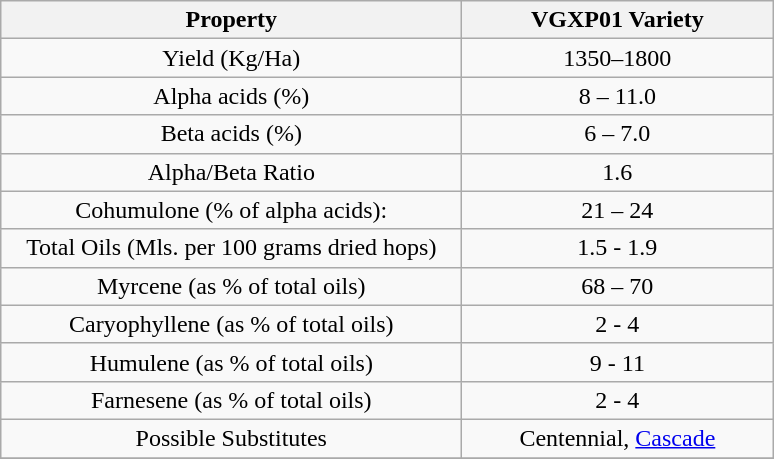<table class="wikitable">
<tr>
<th width="300">Property</th>
<th width="200">VGXP01 Variety</th>
</tr>
<tr>
<td align="center">Yield (Kg/Ha)</td>
<td align="center">1350–1800</td>
</tr>
<tr>
<td align="center">Alpha acids (%)</td>
<td align="center">8 – 11.0</td>
</tr>
<tr>
<td align="center">Beta acids (%)</td>
<td align="center">6 – 7.0</td>
</tr>
<tr>
<td align="center">Alpha/Beta Ratio</td>
<td align="center">1.6</td>
</tr>
<tr>
<td align="center">Cohumulone (% of alpha acids):</td>
<td align="center">21 – 24</td>
</tr>
<tr>
<td align="center">Total Oils (Mls. per 100 grams dried hops)</td>
<td align="center">1.5 - 1.9</td>
</tr>
<tr>
<td align="center">Myrcene (as % of total oils)</td>
<td align="center">68 – 70</td>
</tr>
<tr>
<td align="center">Caryophyllene (as % of total oils)</td>
<td align="center">2 - 4</td>
</tr>
<tr>
<td align="center">Humulene (as % of total oils)</td>
<td align="center">9 - 11</td>
</tr>
<tr>
<td align="center">Farnesene (as % of total oils)</td>
<td align="center">2 - 4</td>
</tr>
<tr>
<td align="center">Possible Substitutes</td>
<td align="center">Centennial, <a href='#'>Cascade</a></td>
</tr>
<tr>
</tr>
</table>
